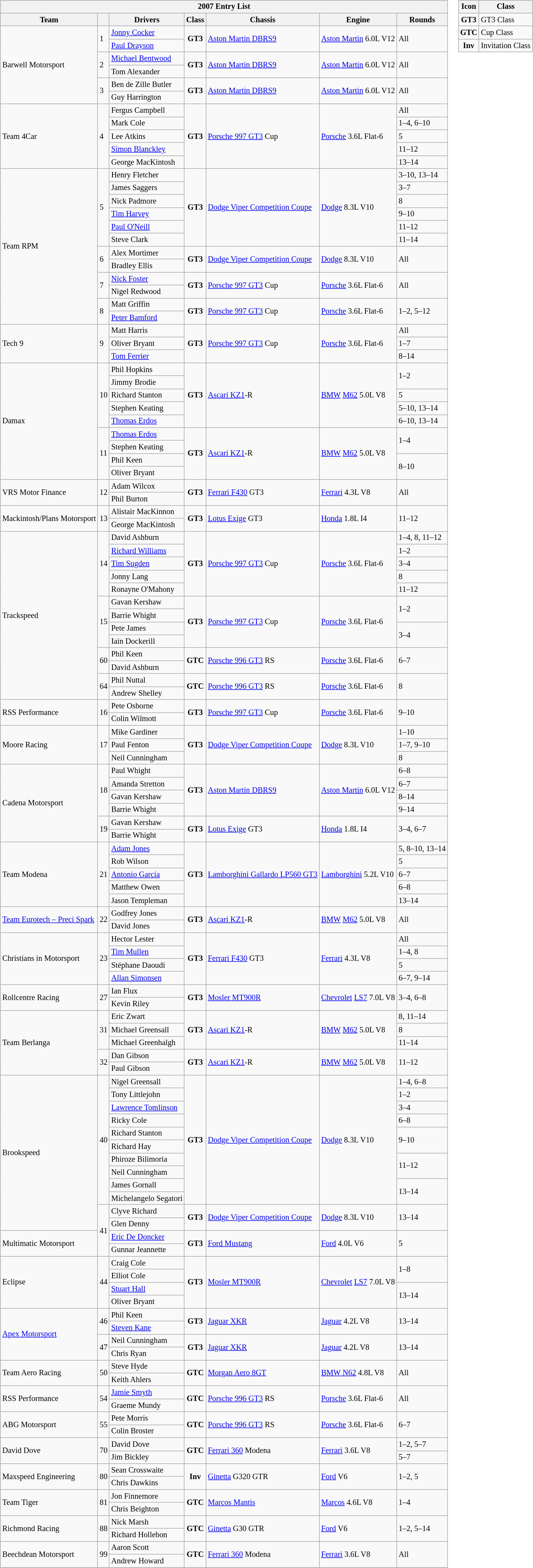<table>
<tr>
<td><br><table class="wikitable" style="font-size:85%">
<tr>
<th colspan=7>2007 Entry List</th>
</tr>
<tr>
<th>Team</th>
<th></th>
<th>Drivers</th>
<th>Class</th>
<th>Chassis</th>
<th>Engine</th>
<th>Rounds</th>
</tr>
<tr>
<td rowspan=6> Barwell Motorsport</td>
<td rowspan=2>1</td>
<td> <a href='#'>Jonny Cocker</a></td>
<td rowspan=2 align="center"><strong><span>GT3</span></strong></td>
<td rowspan=2><a href='#'>Aston Martin DBRS9</a></td>
<td rowspan=2><a href='#'>Aston Martin</a> 6.0L V12</td>
<td rowspan=2>All</td>
</tr>
<tr>
<td> <a href='#'>Paul Drayson</a></td>
</tr>
<tr>
<td rowspan=2>2</td>
<td> <a href='#'>Michael Bentwood</a></td>
<td rowspan=2 align="center"><strong><span>GT3</span></strong></td>
<td rowspan=2><a href='#'>Aston Martin DBRS9</a></td>
<td rowspan=2><a href='#'>Aston Martin</a> 6.0L V12</td>
<td rowspan=2>All</td>
</tr>
<tr>
<td> Tom Alexander</td>
</tr>
<tr>
<td rowspan=2>3</td>
<td> Ben de Zille Butler</td>
<td rowspan=2 align="center"><strong><span>GT3</span></strong></td>
<td rowspan=2><a href='#'>Aston Martin DBRS9</a></td>
<td rowspan=2><a href='#'>Aston Martin</a> 6.0L V12</td>
<td rowspan=2>All</td>
</tr>
<tr>
<td> Guy Harrington</td>
</tr>
<tr>
<td rowspan=5> Team 4Car</td>
<td rowspan=5>4</td>
<td> Fergus Campbell</td>
<td rowspan=5 align="center"><strong><span>GT3</span></strong></td>
<td rowspan=5><a href='#'>Porsche 997 GT3</a> Cup</td>
<td rowspan=5><a href='#'>Porsche</a> 3.6L Flat-6</td>
<td>All</td>
</tr>
<tr>
<td> Mark Cole</td>
<td>1–4, 6–10</td>
</tr>
<tr>
<td> Lee Atkins</td>
<td>5</td>
</tr>
<tr>
<td> <a href='#'>Simon Blanckley</a></td>
<td>11–12</td>
</tr>
<tr>
<td> George MacKintosh</td>
<td>13–14</td>
</tr>
<tr>
<td rowspan=12> Team RPM</td>
<td rowspan=6>5</td>
<td> Henry Fletcher</td>
<td rowspan=6 align="center"><strong><span>GT3</span></strong></td>
<td rowspan=6><a href='#'>Dodge Viper Competition Coupe</a></td>
<td rowspan=6><a href='#'>Dodge</a> 8.3L V10</td>
<td>3–10, 13–14</td>
</tr>
<tr>
<td> James Saggers</td>
<td>3–7</td>
</tr>
<tr>
<td> Nick Padmore</td>
<td>8</td>
</tr>
<tr>
<td> <a href='#'>Tim Harvey</a></td>
<td>9–10</td>
</tr>
<tr>
<td> <a href='#'>Paul O'Neill</a></td>
<td>11–12</td>
</tr>
<tr>
<td> Steve Clark</td>
<td>11–14</td>
</tr>
<tr>
<td rowspan=2>6</td>
<td> Alex Mortimer</td>
<td rowspan=2 align="center"><strong><span>GT3</span></strong></td>
<td rowspan=2><a href='#'>Dodge Viper Competition Coupe</a></td>
<td rowspan=2><a href='#'>Dodge</a> 8.3L V10</td>
<td rowspan=2>All</td>
</tr>
<tr>
<td> Bradley Ellis</td>
</tr>
<tr>
<td rowspan=2>7</td>
<td> <a href='#'>Nick Foster</a></td>
<td rowspan=2 align="center"><strong><span>GT3</span></strong></td>
<td rowspan=2><a href='#'>Porsche 997 GT3</a> Cup</td>
<td rowspan=2><a href='#'>Porsche</a> 3.6L Flat-6</td>
<td rowspan=2>All</td>
</tr>
<tr>
<td> Nigel Redwood</td>
</tr>
<tr>
<td rowspan=2>8</td>
<td> Matt Griffin</td>
<td rowspan=2 align="center"><strong><span>GT3</span></strong></td>
<td rowspan=2><a href='#'>Porsche 997 GT3</a> Cup</td>
<td rowspan=2><a href='#'>Porsche</a> 3.6L Flat-6</td>
<td rowspan=2>1–2, 5–12</td>
</tr>
<tr>
<td> <a href='#'>Peter Bamford</a></td>
</tr>
<tr>
<td rowspan=3> Tech 9</td>
<td rowspan=3>9</td>
<td> Matt Harris</td>
<td rowspan=3 align="center"><strong><span>GT3</span></strong></td>
<td rowspan=3><a href='#'>Porsche 997 GT3</a> Cup</td>
<td rowspan=3><a href='#'>Porsche</a> 3.6L Flat-6</td>
<td>All</td>
</tr>
<tr>
<td> Oliver Bryant</td>
<td>1–7</td>
</tr>
<tr>
<td> <a href='#'>Tom Ferrier</a></td>
<td>8–14</td>
</tr>
<tr>
<td rowspan=9> Damax</td>
<td rowspan=5>10</td>
<td> Phil Hopkins</td>
<td rowspan=5 align="center"><strong><span>GT3</span></strong></td>
<td rowspan=5><a href='#'>Ascari KZ1</a>-R</td>
<td rowspan=5><a href='#'>BMW</a> <a href='#'>M62</a> 5.0L V8</td>
<td rowspan=2>1–2</td>
</tr>
<tr>
<td> Jimmy Brodie</td>
</tr>
<tr>
<td> Richard Stanton</td>
<td>5</td>
</tr>
<tr>
<td> Stephen Keating</td>
<td>5–10, 13–14</td>
</tr>
<tr>
<td> <a href='#'>Thomas Erdos</a></td>
<td>6–10, 13–14</td>
</tr>
<tr>
<td rowspan=4>11</td>
<td> <a href='#'>Thomas Erdos</a></td>
<td rowspan=4 align="center"><strong><span>GT3</span></strong></td>
<td rowspan=4><a href='#'>Ascari KZ1</a>-R</td>
<td rowspan=4><a href='#'>BMW</a> <a href='#'>M62</a> 5.0L V8</td>
<td rowspan=2>1–4</td>
</tr>
<tr>
<td> Stephen Keating</td>
</tr>
<tr>
<td> Phil Keen</td>
<td rowspan=2>8–10</td>
</tr>
<tr>
<td> Oliver Bryant</td>
</tr>
<tr>
<td rowspan=2> VRS Motor Finance</td>
<td rowspan=2>12</td>
<td> Adam Wilcox</td>
<td rowspan=2 align="center"><strong><span>GT3</span></strong></td>
<td rowspan=2><a href='#'>Ferrari F430</a> GT3</td>
<td rowspan=2><a href='#'>Ferrari</a> 4.3L V8</td>
<td rowspan=2>All</td>
</tr>
<tr>
<td> Phil Burton</td>
</tr>
<tr>
<td rowspan=2> Mackintosh/Plans Motorsport</td>
<td rowspan=2>13</td>
<td> Alistair MacKinnon</td>
<td rowspan=2 align="center"><strong><span>GT3</span></strong></td>
<td rowspan=2><a href='#'>Lotus Exige</a> GT3</td>
<td rowspan=2><a href='#'>Honda</a> 1.8L I4</td>
<td rowspan=2>11–12</td>
</tr>
<tr>
<td> George MacKintosh</td>
</tr>
<tr>
<td rowspan=13> Trackspeed</td>
<td rowspan=5>14</td>
<td> David Ashburn</td>
<td rowspan=5 align="center"><strong><span>GT3</span></strong></td>
<td rowspan=5><a href='#'>Porsche 997 GT3</a> Cup</td>
<td rowspan=5><a href='#'>Porsche</a> 3.6L Flat-6</td>
<td>1–4, 8, 11–12</td>
</tr>
<tr>
<td> <a href='#'>Richard Williams</a></td>
<td>1–2</td>
</tr>
<tr>
<td> <a href='#'>Tim Sugden</a></td>
<td>3–4</td>
</tr>
<tr>
<td> Jonny Lang</td>
<td>8</td>
</tr>
<tr>
<td> Ronayne O'Mahony</td>
<td>11–12</td>
</tr>
<tr>
<td rowspan=4>15</td>
<td> Gavan Kershaw</td>
<td rowspan=4 align="center"><strong><span>GT3</span></strong></td>
<td rowspan=4><a href='#'>Porsche 997 GT3</a> Cup</td>
<td rowspan=4><a href='#'>Porsche</a> 3.6L Flat-6</td>
<td rowspan=2>1–2</td>
</tr>
<tr>
<td> Barrie Whight</td>
</tr>
<tr>
<td> Pete James</td>
<td rowspan=2>3–4</td>
</tr>
<tr>
<td> Iain Dockerill</td>
</tr>
<tr>
<td rowspan=2>60</td>
<td> Phil Keen</td>
<td rowspan=2 align=center><strong><span>GTC</span></strong></td>
<td rowspan=2><a href='#'>Porsche 996 GT3</a> RS</td>
<td rowspan=2><a href='#'>Porsche</a> 3.6L Flat-6</td>
<td rowspan=2>6–7</td>
</tr>
<tr>
<td> David Ashburn</td>
</tr>
<tr>
<td rowspan=2>64</td>
<td> Phil Nuttal</td>
<td rowspan=2 align=center><strong><span>GTC</span></strong></td>
<td rowspan=2><a href='#'>Porsche 996 GT3</a> RS</td>
<td rowspan=2><a href='#'>Porsche</a> 3.6L Flat-6</td>
<td rowspan=2>8</td>
</tr>
<tr>
<td> Andrew Shelley</td>
</tr>
<tr>
<td rowspan=2> RSS Performance</td>
<td rowspan=2>16</td>
<td> Pete Osborne</td>
<td rowspan=2 align="center"><strong><span>GT3</span></strong></td>
<td rowspan=2><a href='#'>Porsche 997 GT3</a> Cup</td>
<td rowspan=2><a href='#'>Porsche</a> 3.6L Flat-6</td>
<td rowspan=2>9–10</td>
</tr>
<tr>
<td> Colin Wilmott</td>
</tr>
<tr>
<td rowspan=3> Moore Racing</td>
<td rowspan=3>17</td>
<td> Mike Gardiner</td>
<td rowspan=3 align="center"><strong><span>GT3</span></strong></td>
<td rowspan=3><a href='#'>Dodge Viper Competition Coupe</a></td>
<td rowspan=3><a href='#'>Dodge</a> 8.3L V10</td>
<td>1–10</td>
</tr>
<tr>
<td> Paul Fenton</td>
<td>1–7, 9–10</td>
</tr>
<tr>
<td> Neil Cunningham</td>
<td>8</td>
</tr>
<tr>
<td rowspan=6> Cadena Motorsport</td>
<td rowspan=4>18</td>
<td> Paul Whight</td>
<td rowspan=4 align="center"><strong><span>GT3</span></strong></td>
<td rowspan=4><a href='#'>Aston Martin DBRS9</a></td>
<td rowspan=4><a href='#'>Aston Martin</a> 6.0L V12</td>
<td>6–8</td>
</tr>
<tr>
<td> Amanda Stretton</td>
<td>6–7</td>
</tr>
<tr>
<td> Gavan Kershaw</td>
<td>8–14</td>
</tr>
<tr>
<td> Barrie Whight</td>
<td>9–14</td>
</tr>
<tr>
<td rowspan=2>19</td>
<td> Gavan Kershaw</td>
<td rowspan=2 align="center"><strong><span>GT3</span></strong></td>
<td rowspan=2><a href='#'>Lotus Exige</a> GT3</td>
<td rowspan=2><a href='#'>Honda</a> 1.8L I4</td>
<td rowspan=2>3–4, 6–7</td>
</tr>
<tr>
<td> Barrie Whight</td>
</tr>
<tr>
<td rowspan=5> Team Modena</td>
<td rowspan=5>21</td>
<td> <a href='#'>Adam Jones</a></td>
<td rowspan=5 align="center"><strong><span>GT3</span></strong></td>
<td rowspan=5><a href='#'>Lamborghini Gallardo LP560 GT3</a></td>
<td rowspan=5><a href='#'>Lamborghini</a> 5.2L V10</td>
<td>5, 8–10, 13–14</td>
</tr>
<tr>
<td> Rob Wilson</td>
<td>5</td>
</tr>
<tr>
<td> <a href='#'>Antonio García</a></td>
<td>6–7</td>
</tr>
<tr>
<td> Matthew Owen</td>
<td>6–8</td>
</tr>
<tr>
<td> Jason Templeman</td>
<td>13–14</td>
</tr>
<tr>
<td rowspan=2> <a href='#'>Team Eurotech – Preci Spark</a></td>
<td rowspan=2>22</td>
<td> Godfrey Jones</td>
<td rowspan=2 align="center"><strong><span>GT3</span></strong></td>
<td rowspan=2><a href='#'>Ascari KZ1</a>-R</td>
<td rowspan=2><a href='#'>BMW</a> <a href='#'>M62</a> 5.0L V8</td>
<td rowspan=2>All</td>
</tr>
<tr>
<td> David Jones</td>
</tr>
<tr>
<td rowspan=4> Christians in Motorsport</td>
<td rowspan=4>23</td>
<td> Hector Lester</td>
<td rowspan=4 align="center"><strong><span>GT3</span></strong></td>
<td rowspan=4><a href='#'>Ferrari F430</a> GT3</td>
<td rowspan=4><a href='#'>Ferrari</a> 4.3L V8</td>
<td>All</td>
</tr>
<tr>
<td> <a href='#'>Tim Mullen</a></td>
<td>1–4, 8</td>
</tr>
<tr>
<td> Stéphane Daoudi</td>
<td>5</td>
</tr>
<tr>
<td> <a href='#'>Allan Simonsen</a></td>
<td>6–7, 9–14</td>
</tr>
<tr>
<td rowspan=2> Rollcentre Racing</td>
<td rowspan=2>27</td>
<td> Ian Flux</td>
<td rowspan=2 align="center"><strong><span>GT3</span></strong></td>
<td rowspan=2><a href='#'>Mosler MT900R</a></td>
<td rowspan=2><a href='#'>Chevrolet</a> <a href='#'>LS7</a> 7.0L V8</td>
<td rowspan=2>3–4, 6–8</td>
</tr>
<tr>
<td> Kevin Riley</td>
</tr>
<tr>
<td rowspan=5> Team Berlanga</td>
<td rowspan=3>31</td>
<td> Eric Zwart</td>
<td rowspan=3 align="center"><strong><span>GT3</span></strong></td>
<td rowspan=3><a href='#'>Ascari KZ1</a>-R</td>
<td rowspan=3><a href='#'>BMW</a> <a href='#'>M62</a> 5.0L V8</td>
<td>8, 11–14</td>
</tr>
<tr>
<td> Michael Greensall</td>
<td>8</td>
</tr>
<tr>
<td> Michael Greenhalgh</td>
<td>11–14</td>
</tr>
<tr>
<td rowspan=2>32</td>
<td> Dan Gibson</td>
<td rowspan=2 align="center"><strong><span>GT3</span></strong></td>
<td rowspan=2><a href='#'>Ascari KZ1</a>-R</td>
<td rowspan=2><a href='#'>BMW</a> <a href='#'>M62</a> 5.0L V8</td>
<td rowspan=2>11–12</td>
</tr>
<tr>
<td> Paul Gibson</td>
</tr>
<tr>
<td rowspan=12> Brookspeed</td>
<td rowspan=10>40</td>
<td> Nigel Greensall</td>
<td rowspan=10 align="center"><strong><span>GT3</span></strong></td>
<td rowspan=10><a href='#'>Dodge Viper Competition Coupe</a></td>
<td rowspan=10><a href='#'>Dodge</a> 8.3L V10</td>
<td>1–4, 6–8</td>
</tr>
<tr>
<td> Tony Littlejohn</td>
<td>1–2</td>
</tr>
<tr>
<td> <a href='#'>Lawrence Tomlinson</a></td>
<td>3–4</td>
</tr>
<tr>
<td> Ricky Cole</td>
<td>6–8</td>
</tr>
<tr>
<td> Richard Stanton</td>
<td rowspan=2>9–10</td>
</tr>
<tr>
<td> Richard Hay</td>
</tr>
<tr>
<td> Phiroze Bilimoria</td>
<td rowspan=2>11–12</td>
</tr>
<tr>
<td> Neil Cunningham</td>
</tr>
<tr>
<td> James Gornall</td>
<td rowspan=2>13–14</td>
</tr>
<tr>
<td> Michelangelo Segatori</td>
</tr>
<tr>
<td rowspan=4>41</td>
<td> Clyve Richard</td>
<td rowspan=2 align="center"><strong><span>GT3</span></strong></td>
<td rowspan=2><a href='#'>Dodge Viper Competition Coupe</a></td>
<td rowspan=2><a href='#'>Dodge</a> 8.3L V10</td>
<td rowspan=2>13–14</td>
</tr>
<tr>
<td> Glen Denny</td>
</tr>
<tr>
<td rowspan=2> Multimatic Motorsport</td>
<td> <a href='#'>Eric De Doncker</a></td>
<td rowspan=2 align="center"><strong><span>GT3</span></strong></td>
<td rowspan=2><a href='#'>Ford Mustang</a></td>
<td rowspan=2><a href='#'>Ford</a> 4.0L V6</td>
<td rowspan=2>5</td>
</tr>
<tr>
<td> Gunnar Jeannette</td>
</tr>
<tr>
<td rowspan=4> Eclipse</td>
<td rowspan=4>44</td>
<td> Craig Cole</td>
<td rowspan=4 align="center"><strong><span>GT3</span></strong></td>
<td rowspan=4><a href='#'>Mosler MT900R</a></td>
<td rowspan=4><a href='#'>Chevrolet</a> <a href='#'>LS7</a> 7.0L V8</td>
<td rowspan=2>1–8</td>
</tr>
<tr>
<td> Elliot Cole</td>
</tr>
<tr>
<td> <a href='#'>Stuart Hall</a></td>
<td rowspan=2>13–14</td>
</tr>
<tr>
<td> Oliver Bryant</td>
</tr>
<tr>
<td rowspan=4> <a href='#'>Apex Motorsport</a></td>
<td rowspan=2>46</td>
<td> Phil Keen</td>
<td rowspan=2 align="center"><strong><span>GT3</span></strong></td>
<td rowspan=2><a href='#'>Jaguar XKR</a></td>
<td rowspan=2><a href='#'>Jaguar</a> 4.2L V8</td>
<td rowspan=2>13–14</td>
</tr>
<tr>
<td> <a href='#'>Steven Kane</a></td>
</tr>
<tr>
<td rowspan=2>47</td>
<td> Neil Cunningham</td>
<td rowspan=2 align="center"><strong><span>GT3</span></strong></td>
<td rowspan=2><a href='#'>Jaguar XKR</a></td>
<td rowspan=2><a href='#'>Jaguar</a> 4.2L V8</td>
<td rowspan=2>13–14</td>
</tr>
<tr>
<td> Chris Ryan</td>
</tr>
<tr>
<td rowspan=2> Team Aero Racing</td>
<td rowspan=2>50</td>
<td> Steve Hyde</td>
<td rowspan=2 align=center><strong><span>GTC</span></strong></td>
<td rowspan=2><a href='#'>Morgan Aero 8GT</a></td>
<td rowspan=2><a href='#'>BMW N62</a> 4.8L V8</td>
<td rowspan=2>All</td>
</tr>
<tr>
<td> Keith Ahlers</td>
</tr>
<tr>
<td rowspan=2> RSS Performance</td>
<td rowspan=2>54</td>
<td> <a href='#'>Jamie Smyth</a></td>
<td rowspan=2 align=center><strong><span>GTC</span></strong></td>
<td rowspan=2><a href='#'>Porsche 996 GT3</a> RS</td>
<td rowspan=2><a href='#'>Porsche</a> 3.6L Flat-6</td>
<td rowspan=2>All</td>
</tr>
<tr>
<td> Graeme Mundy</td>
</tr>
<tr>
<td rowspan=2> ABG Motorsport</td>
<td rowspan=2>55</td>
<td> Pete Morris</td>
<td rowspan=2 align=center><strong><span>GTC</span></strong></td>
<td rowspan=2><a href='#'>Porsche 996 GT3</a> RS</td>
<td rowspan=2><a href='#'>Porsche</a> 3.6L Flat-6</td>
<td rowspan=2>6–7</td>
</tr>
<tr>
<td> Colin Broster</td>
</tr>
<tr>
<td rowspan=2> David Dove</td>
<td rowspan=2>70</td>
<td> David Dove</td>
<td rowspan=2 align=center><strong><span>GTC</span></strong></td>
<td rowspan=2><a href='#'>Ferrari 360</a> Modena</td>
<td rowspan=2><a href='#'>Ferrari</a> 3.6L V8</td>
<td>1–2, 5–7</td>
</tr>
<tr>
<td> Jim Bickley</td>
<td>5–7</td>
</tr>
<tr>
<td rowspan=2> Maxspeed Engineering</td>
<td rowspan=2>80</td>
<td> Sean Crosswaite</td>
<td rowspan=2 align=center><strong><span>Inv</span></strong></td>
<td rowspan=2><a href='#'>Ginetta</a> G320 GTR</td>
<td rowspan=2><a href='#'>Ford</a> V6</td>
<td rowspan=2>1–2, 5</td>
</tr>
<tr>
<td> Chris Dawkins</td>
</tr>
<tr>
<td rowspan=2> Team Tiger</td>
<td rowspan=2>81</td>
<td> Jon Finnemore</td>
<td rowspan=2 align=center><strong><span>GTC</span></strong></td>
<td rowspan=2><a href='#'>Marcos Mantis</a></td>
<td rowspan=2><a href='#'>Marcos</a> 4.6L V8</td>
<td rowspan=2>1–4</td>
</tr>
<tr>
<td> Chris Beighton</td>
</tr>
<tr>
<td rowspan=2> Richmond Racing</td>
<td rowspan=2>88</td>
<td> Nick Marsh</td>
<td rowspan=2 align=center><strong><span>GTC</span></strong></td>
<td rowspan=2><a href='#'>Ginetta</a> G30 GTR</td>
<td rowspan=2><a href='#'>Ford</a> V6</td>
<td rowspan=2>1–2, 5–14</td>
</tr>
<tr>
<td> Richard Hollebon</td>
</tr>
<tr>
<td rowspan=2> Beechdean Motorsport</td>
<td rowspan=2>99</td>
<td> Aaron Scott</td>
<td rowspan=2 align=center><strong><span>GTC</span></strong></td>
<td rowspan=2><a href='#'>Ferrari 360</a> Modena</td>
<td rowspan=2><a href='#'>Ferrari</a> 3.6L V8</td>
<td rowspan=2>All</td>
</tr>
<tr>
<td> Andrew Howard</td>
</tr>
<tr>
</tr>
</table>
</td>
<td valign="top"><br><table class="wikitable" style="font-size: 85%;">
<tr>
<th>Icon</th>
<th>Class</th>
</tr>
<tr>
<td align=center><strong><span>GT3</span></strong></td>
<td>GT3 Class</td>
</tr>
<tr>
<td align=center><strong><span>GTC</span></strong></td>
<td>Cup Class</td>
</tr>
<tr>
<td align=center><strong><span>Inv</span></strong></td>
<td>Invitation Class</td>
</tr>
</table>
</td>
</tr>
</table>
